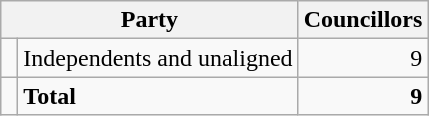<table class="wikitable">
<tr>
<th colspan="2">Party</th>
<th>Councillors</th>
</tr>
<tr>
<td> </td>
<td>Independents and unaligned</td>
<td align="right">9</td>
</tr>
<tr>
<td></td>
<td><strong>Total</strong></td>
<td align="right"><strong>9</strong></td>
</tr>
</table>
